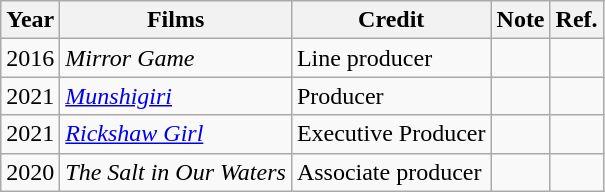<table class="wikitable sortable mw-collapsible">
<tr>
<th>Year</th>
<th>Films</th>
<th>Credit</th>
<th>Note</th>
<th>Ref.</th>
</tr>
<tr>
<td>2016</td>
<td><em>Mirror Game</em></td>
<td>Line producer</td>
<td></td>
<td></td>
</tr>
<tr>
<td>2021</td>
<td><em><a href='#'>Munshigiri</a></em></td>
<td>Producer</td>
<td></td>
<td></td>
</tr>
<tr>
<td>2021</td>
<td><em><a href='#'>Rickshaw Girl</a></em></td>
<td>Executive Producer</td>
<td></td>
<td></td>
</tr>
<tr>
<td>2020</td>
<td><em>The Salt in Our Waters</em></td>
<td>Associate producer</td>
<td></td>
<td></td>
</tr>
</table>
